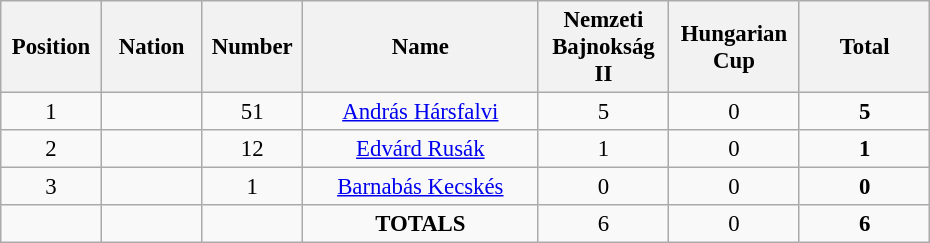<table class="wikitable" style="font-size: 95%; text-align: center;">
<tr>
<th width=60>Position</th>
<th width=60>Nation</th>
<th width=60>Number</th>
<th width=150>Name</th>
<th width=80>Nemzeti Bajnokság II</th>
<th width=80>Hungarian Cup</th>
<th width=80>Total</th>
</tr>
<tr>
<td>1</td>
<td></td>
<td>51</td>
<td><a href='#'>András Hársfalvi</a></td>
<td>5</td>
<td>0</td>
<td><strong>5</strong></td>
</tr>
<tr>
<td>2</td>
<td></td>
<td>12</td>
<td><a href='#'>Edvárd Rusák</a></td>
<td>1</td>
<td>0</td>
<td><strong>1</strong></td>
</tr>
<tr>
<td>3</td>
<td></td>
<td>1</td>
<td><a href='#'>Barnabás Kecskés</a></td>
<td>0</td>
<td>0</td>
<td><strong>0</strong></td>
</tr>
<tr>
<td></td>
<td></td>
<td></td>
<td><strong>TOTALS</strong></td>
<td>6</td>
<td>0</td>
<td><strong>6</strong></td>
</tr>
</table>
